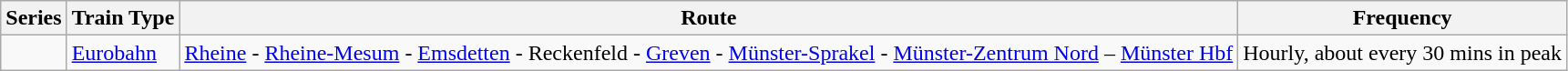<table class="wikitable vatop">
<tr>
<th>Series</th>
<th>Train Type</th>
<th>Route</th>
<th>Frequency</th>
</tr>
<tr>
<td></td>
<td><a href='#'>Eurobahn</a></td>
<td><a href='#'>Rheine</a> - <a href='#'>Rheine-Mesum</a> - <a href='#'>Emsdetten</a> - Reckenfeld - <a href='#'>Greven</a> - <a href='#'>Münster-Sprakel</a> - <a href='#'>Münster-Zentrum Nord</a> – <a href='#'>Münster Hbf</a></td>
<td>Hourly, about every 30 mins in peak</td>
</tr>
</table>
